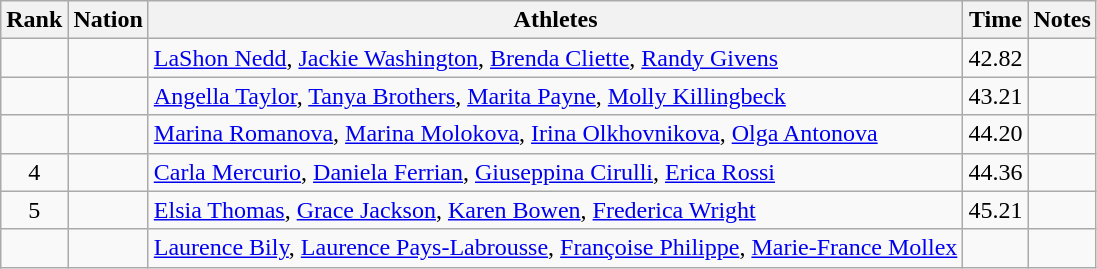<table class="wikitable sortable" style="text-align:center">
<tr>
<th>Rank</th>
<th>Nation</th>
<th>Athletes</th>
<th>Time</th>
<th>Notes</th>
</tr>
<tr>
<td></td>
<td align=left></td>
<td align=left><a href='#'>LaShon Nedd</a>, <a href='#'>Jackie Washington</a>, <a href='#'>Brenda Cliette</a>, <a href='#'>Randy Givens</a></td>
<td>42.82</td>
<td></td>
</tr>
<tr>
<td></td>
<td align=left></td>
<td align=left><a href='#'>Angella Taylor</a>, <a href='#'>Tanya Brothers</a>, <a href='#'>Marita Payne</a>, <a href='#'>Molly Killingbeck</a></td>
<td>43.21</td>
<td></td>
</tr>
<tr>
<td></td>
<td align=left></td>
<td align=left><a href='#'>Marina Romanova</a>, <a href='#'>Marina Molokova</a>, <a href='#'>Irina Olkhovnikova</a>, <a href='#'>Olga Antonova</a></td>
<td>44.20</td>
<td></td>
</tr>
<tr>
<td>4</td>
<td align=left></td>
<td align=left><a href='#'>Carla Mercurio</a>, <a href='#'>Daniela Ferrian</a>, <a href='#'>Giuseppina Cirulli</a>, <a href='#'>Erica Rossi</a></td>
<td>44.36</td>
<td></td>
</tr>
<tr>
<td>5</td>
<td align=left></td>
<td align=left><a href='#'>Elsia Thomas</a>, <a href='#'>Grace Jackson</a>, <a href='#'>Karen Bowen</a>, <a href='#'>Frederica Wright</a></td>
<td>45.21</td>
<td></td>
</tr>
<tr>
<td></td>
<td align=left></td>
<td align=left><a href='#'>Laurence Bily</a>, <a href='#'>Laurence Pays-Labrousse</a>, <a href='#'>Françoise Philippe</a>, <a href='#'>Marie-France Mollex</a></td>
<td></td>
<td></td>
</tr>
</table>
